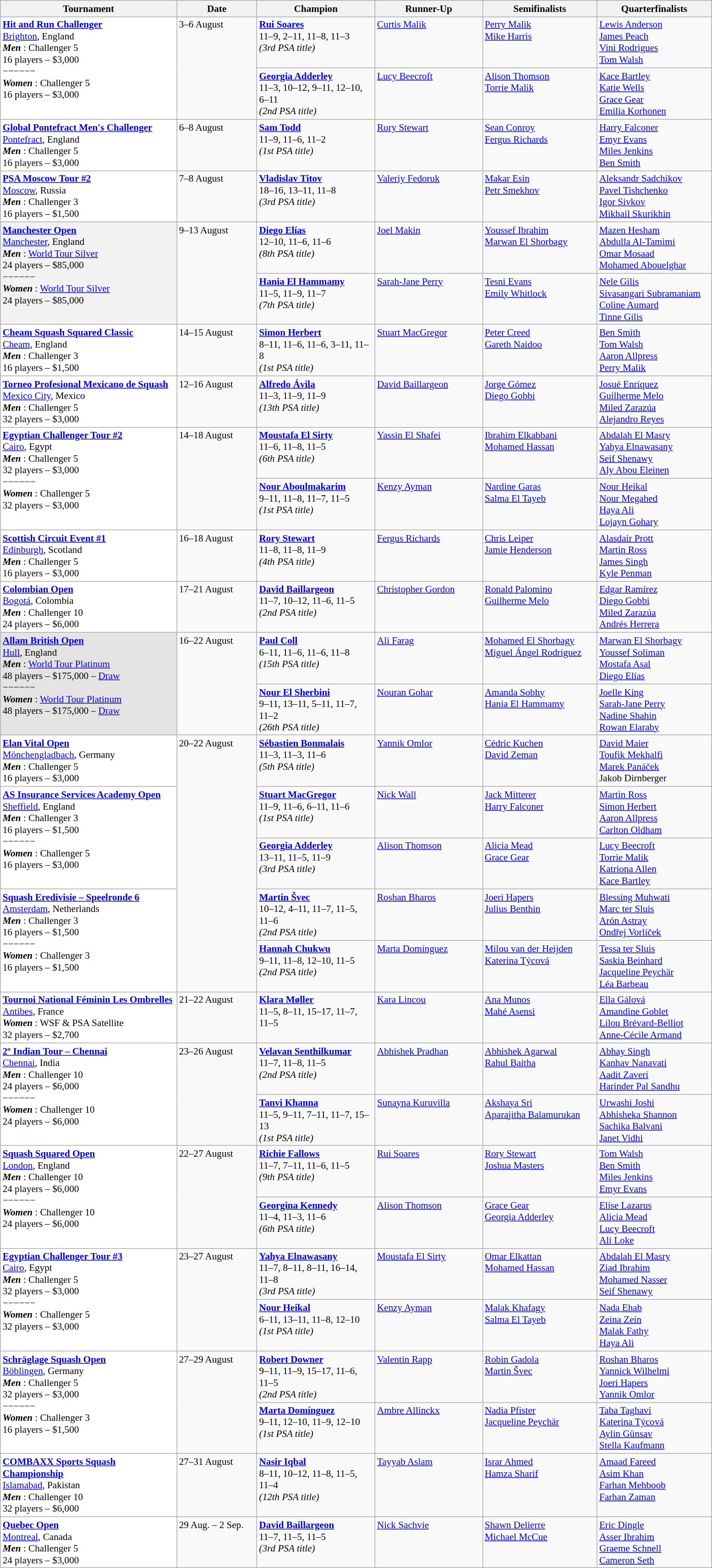<table class="wikitable" style="font-size:88%">
<tr>
<th width=250>Tournament</th>
<th width=110>Date</th>
<th width=165>Champion</th>
<th width=150>Runner-Up</th>
<th width=160>Semifinalists</th>
<th width=160>Quarterfinalists</th>
</tr>
<tr style="vertical-align:top">
<td rowspan=2 style="background:#fff;"><strong><a href='#'>Hit and Run Challenger</a></strong><br> <a href='#'>Brighton</a>, England<br><strong> <em>Men</em> </strong>: Challenger 5<br>16 players – $3,000<br>−−−−−−<br><strong> <em>Women</em> </strong>: Challenger 5<br>16 players – $3,000</td>
<td rowspan=2>3–6 August</td>
<td> <strong><a href='#'>Rui Soares</a></strong><br>11–9, 2–11, 11–8, 11–3<br><em>(3rd PSA title)</em></td>
<td> <a href='#'>Curtis Malik</a></td>
<td> <a href='#'>Perry Malik</a><br> <a href='#'>Mike Harris</a></td>
<td> <a href='#'>Lewis Anderson</a><br> <a href='#'>James Peach</a><br> <a href='#'>Vini Rodrigues</a><br> <a href='#'>Tom Walsh</a></td>
</tr>
<tr style="vertical-align:top">
<td> <strong><a href='#'>Georgia Adderley</a></strong><br>11–3, 10–12, 9–11, 12–10, 6–11<br><em>(2nd PSA title)</em></td>
<td> <a href='#'>Lucy Beecroft</a></td>
<td> <a href='#'>Alison Thomson</a><br> <a href='#'>Torrie Malik</a></td>
<td> <a href='#'>Kace Bartley</a><br> <a href='#'>Katie Wells</a><br> <a href='#'>Grace Gear</a><br> <a href='#'>Emilia Korhonen</a></td>
</tr>
<tr style="vertical-align:top">
<td style="background:#fff;"><strong><a href='#'>Global Pontefract Men's Challenger</a></strong><br> <a href='#'>Pontefract</a>, England<br><strong> <em>Men</em> </strong>: Challenger 5<br>16 players – $3,000</td>
<td>6–8 August</td>
<td> <strong><a href='#'>Sam Todd</a></strong><br>11–9, 11–6, 11–2<br><em>(1st PSA title)</em></td>
<td> <a href='#'>Rory Stewart</a></td>
<td> <a href='#'>Sean Conroy</a><br> <a href='#'>Fergus Richards</a></td>
<td> <a href='#'>Harry Falconer</a><br> <a href='#'>Emyr Evans</a><br> <a href='#'>Miles Jenkins</a><br> <a href='#'>Ben Smith</a></td>
</tr>
<tr style="vertical-align:top">
<td style="background:#fff;"><strong><a href='#'>PSA Moscow Tour #2</a></strong><br> <a href='#'>Moscow</a>, Russia<br><strong> <em>Men</em> </strong>: Challenger 3<br>16 players – $1,500</td>
<td>7–8 August</td>
<td> <strong><a href='#'>Vladislav Titov</a></strong><br>18–16, 13–11, 11–8<br><em>(3rd PSA title)</em></td>
<td> <a href='#'>Valeriy Fedoruk</a></td>
<td> <a href='#'>Makar Esin</a><br> <a href='#'>Petr Smekhov</a></td>
<td> <a href='#'>Aleksandr Sadchikov</a><br> <a href='#'>Pavel Tishchenko</a><br> <a href='#'>Igor Sivkov</a><br> <a href='#'>Mikhail Skurikhin</a></td>
</tr>
<tr style="vertical-align:top">
<td rowspan=2 style="background:#f2f2f2;"><strong><a href='#'>Manchester Open</a></strong><br> <a href='#'>Manchester</a>, England<br><strong> <em>Men</em> </strong>: <a href='#'>World Tour Silver</a><br>24 players – $85,000<br>−−−−−−<br><strong> <em>Women</em> </strong>: <a href='#'>World Tour Silver</a><br>24 players – $85,000</td>
<td rowspan=2>9–13 August</td>
<td> <strong><a href='#'>Diego Elías</a></strong><br>12–10, 11–6, 11–6<br><em>(8th PSA title)</em></td>
<td> <a href='#'>Joel Makin</a></td>
<td> <a href='#'>Youssef Ibrahim</a><br> <a href='#'>Marwan El Shorbagy</a></td>
<td> <a href='#'>Mazen Hesham</a><br> <a href='#'>Abdulla Al-Tamimi</a><br> <a href='#'>Omar Mosaad</a><br> <a href='#'>Mohamed Abouelghar</a></td>
</tr>
<tr style="vertical-align:top">
<td> <strong><a href='#'>Hania El Hammamy</a></strong><br>11–5, 11–9, 11–7<br><em>(7th PSA title)</em></td>
<td> <a href='#'>Sarah-Jane Perry</a></td>
<td> <a href='#'>Tesni Evans</a><br> <a href='#'>Emily Whitlock</a></td>
<td> <a href='#'>Nele Gilis</a><br> <a href='#'>Sivasangari Subramaniam</a><br> <a href='#'>Coline Aumard</a><br> <a href='#'>Tinne Gilis</a></td>
</tr>
<tr style="vertical-align:top">
<td style="background:#fff;"><strong><a href='#'>Cheam Squash Squared Classic</a></strong><br> <a href='#'>Cheam</a>, England<br><strong> <em>Men</em> </strong>: Challenger 3<br>16 players – $1,500</td>
<td>14–15 August</td>
<td> <strong><a href='#'>Simon Herbert</a></strong><br>8–11, 11–6, 11–6, 3–11, 11–8<br><em>(1st PSA title)</em></td>
<td> <a href='#'>Stuart MacGregor</a></td>
<td> <a href='#'>Peter Creed</a><br> <a href='#'>Gareth Naidoo</a></td>
<td> <a href='#'>Ben Smith</a><br> <a href='#'>Tom Walsh</a><br> <a href='#'>Aaron Allpress</a><br> <a href='#'>Perry Malik</a></td>
</tr>
<tr style="vertical-align:top">
<td style="background:#fff;"><strong><a href='#'>Torneo Profesional Mexicano de Squash</a></strong><br> <a href='#'>Mexico City</a>, Mexico<br><strong> <em>Men</em> </strong>: Challenger 5<br>32 players – $3,000</td>
<td>12–16 August</td>
<td> <strong><a href='#'>Alfredo Ávila</a></strong><br>11–3, 11–9, 11–9<br><em>(13th PSA title)</em></td>
<td> <a href='#'>David Baillargeon</a></td>
<td> <a href='#'>Jorge Gómez</a><br> <a href='#'>Diego Gobbi</a></td>
<td> <a href='#'>Josué Enríquez</a><br> <a href='#'>Guilherme Melo</a><br> <a href='#'>Miled Zarazúa</a><br> <a href='#'>Alejandro Reyes</a></td>
</tr>
<tr style="vertical-align:top">
<td rowspan=2 style="background:#fff;"><strong><a href='#'> Egyptian Challenger Tour #2</a></strong><br> <a href='#'>Cairo</a>, Egypt<br><strong> <em>Men</em> </strong>: Challenger 5<br>32 players – $3,000<br>−−−−−−<br><strong> <em>Women</em> </strong>: Challenger 5<br>32 players – $3,000</td>
<td rowspan=2>14–18 August</td>
<td> <strong><a href='#'>Moustafa El Sirty</a></strong><br>11–6, 11–8, 11–5<br><em>(6th PSA title)</em></td>
<td> <a href='#'>Yassin El Shafei</a></td>
<td> <a href='#'>Ibrahim Elkabbani</a><br> <a href='#'>Mohamed Hassan</a></td>
<td> <a href='#'>Abdalah El Masry</a><br> <a href='#'>Yahya Elnawasany</a><br> <a href='#'>Seif Shenawy</a><br> <a href='#'>Aly Abou Eleinen</a></td>
</tr>
<tr style="vertical-align:top">
<td> <strong><a href='#'>Nour Aboulmakarim</a></strong><br>9–11, 11–8, 11–7, 11–5<br><em>(1st PSA title)</em></td>
<td> <a href='#'>Kenzy Ayman</a></td>
<td> <a href='#'>Nardine Garas</a><br> <a href='#'>Salma El Tayeb</a></td>
<td> <a href='#'>Nour Heikal</a><br> <a href='#'>Nour Megahed</a><br> <a href='#'>Haya Ali</a><br> <a href='#'>Lojayn Gohary</a></td>
</tr>
<tr style="vertical-align:top">
<td style="background:#fff;"><strong><a href='#'>Scottish Circuit Event #1</a></strong><br> <a href='#'>Edinburgh</a>, Scotland<br><strong> <em>Men</em> </strong>: Challenger 5<br>16 players – $3,000</td>
<td>16–18 August</td>
<td> <strong><a href='#'>Rory Stewart</a></strong><br>11–8, 11–8, 11–9<br><em>(4th PSA title)</em></td>
<td> <a href='#'>Fergus Richards</a></td>
<td> <a href='#'>Chris Leiper</a><br> <a href='#'>Jamie Henderson</a></td>
<td> <a href='#'>Alasdair Prott</a><br> <a href='#'>Martin Ross</a><br> <a href='#'>James Singh</a><br> <a href='#'>Kyle Penman</a></td>
</tr>
<tr style="vertical-align:top">
<td style="background:#fff;"><strong><a href='#'>Colombian Open</a></strong><br> <a href='#'>Bogotá</a>, Colombia<br><strong> <em>Men</em> </strong>: Challenger 10<br>24 players – $6,000</td>
<td>17–21 August</td>
<td> <strong><a href='#'>David Baillargeon</a></strong><br>11–7, 10–12, 11–6, 11–5<br><em>(2nd PSA title)</em></td>
<td> <a href='#'>Christopher Gordon</a></td>
<td> <a href='#'>Ronald Palomino</a><br> <a href='#'>Guilherme Melo</a></td>
<td> <a href='#'>Edgar Ramírez</a><br> <a href='#'>Diego Gobbi</a><br> <a href='#'>Miled Zarazúa</a><br> <a href='#'>Andrés Herrera</a></td>
</tr>
<tr style="vertical-align:top">
<td rowspan=2 style="background:#E5E4E2;"><strong><a href='#'>Allam British Open</a></strong><br> <a href='#'>Hull</a>, England<br><strong> <em>Men</em> </strong>: <a href='#'>World Tour Platinum</a><br>48 players – $175,000 – <a href='#'>Draw</a><br>−−−−−−<br><strong> <em>Women</em> </strong>: <a href='#'>World Tour Platinum</a><br>48 players – $175,000 – <a href='#'>Draw</a></td>
<td rowspan=2>16–22 August</td>
<td> <strong><a href='#'>Paul Coll</a></strong><br>6–11, 11–6, 11–6, 11–8<br><em>(15th PSA title)</em></td>
<td> <a href='#'>Ali Farag</a></td>
<td> <a href='#'>Mohamed El Shorbagy</a><br> <a href='#'>Miguel Ángel Rodríguez</a></td>
<td> <a href='#'>Marwan El Shorbagy</a><br> <a href='#'>Youssef Soliman</a><br> <a href='#'>Mostafa Asal</a><br> <a href='#'>Diego Elías</a></td>
</tr>
<tr style="vertical-align:top">
<td> <strong><a href='#'>Nour El Sherbini</a></strong><br>9–11, 13–11, 5–11, 11–7, 11–2<br><em>(26th PSA title)</em></td>
<td> <a href='#'>Nouran Gohar</a></td>
<td> <a href='#'>Amanda Sobhy</a><br> <a href='#'>Hania El Hammamy</a></td>
<td> <a href='#'>Joelle King</a><br> <a href='#'>Sarah-Jane Perry</a><br> <a href='#'>Nadine Shahin</a><br> <a href='#'>Rowan Elaraby</a></td>
</tr>
<tr style="vertical-align:top">
<td style="background:#fff;"><strong><a href='#'>Elan Vital Open</a></strong><br> <a href='#'>Mönchengladbach</a>, Germany<br><strong> <em>Men</em> </strong>: Challenger 5<br>16 players – $3,000</td>
<td rowspan=5>20–22 August</td>
<td> <strong><a href='#'>Sébastien Bonmalais</a></strong><br>11–3, 11–3, 11–6<br><em>(5th PSA title)</em></td>
<td> <a href='#'>Yannik Omlor</a></td>
<td> <a href='#'>Cédric Kuchen</a><br> <a href='#'>David Zeman</a></td>
<td> <a href='#'>David Maier</a><br> <a href='#'>Toufik Mekhalfi</a><br> <a href='#'>Marek Panáček</a><br> Jakob Dirnberger</td>
</tr>
<tr style="vertical-align:top">
<td rowspan=2 style="background:#fff;"><strong><a href='#'>AS Insurance Services  Academy Open</a></strong><br> <a href='#'>Sheffield</a>, England<br><strong> <em>Men</em> </strong>: Challenger 3<br>16 players – $1,500<br>−−−−−−<br><strong> <em>Women</em> </strong>: Challenger 5<br>16 players – $3,000</td>
<td> <strong><a href='#'>Stuart MacGregor</a></strong><br>11–9, 11–6, 6–11, 11–6<br><em>(1st PSA title)</em></td>
<td> <a href='#'>Nick Wall</a></td>
<td> <a href='#'>Jack Mitterer</a><br> <a href='#'>Harry Falconer</a></td>
<td> <a href='#'>Martin Ross</a><br> <a href='#'>Simon Herbert</a><br> <a href='#'>Aaron Allpress</a><br> <a href='#'>Carlton Oldham</a></td>
</tr>
<tr style="vertical-align:top">
<td> <strong><a href='#'>Georgia Adderley</a></strong><br>13–11, 11–5, 11–9<br><em>(3rd PSA title)</em></td>
<td> <a href='#'>Alison Thomson</a></td>
<td> <a href='#'>Alicia Mead</a><br> <a href='#'>Grace Gear</a></td>
<td> <a href='#'>Lucy Beecroft</a><br> <a href='#'>Torrie Malik</a><br> <a href='#'>Katriona Allen</a><br> <a href='#'>Kace Bartley</a></td>
</tr>
<tr style="vertical-align:top">
<td rowspan=2 style="background:#fff;"><strong><a href='#'>Squash Eredivisie – Speelronde 6</a></strong><br> <a href='#'>Amsterdam</a>, Netherlands<br><em> <strong>Men</strong> </em>: Challenger 3<br>16 players – $1,500<br>−−−−−−<br><strong> <em>Women</em> </strong>: Challenger 3<br>16 players – $1,500</td>
<td> <strong><a href='#'>Martin Švec</a></strong><br>10–12, 4–11, 11–7, 11–5, 11–6<br><em>(2nd PSA title)</em></td>
<td> <a href='#'>Roshan Bharos</a></td>
<td> <a href='#'>Joeri Hapers</a><br> <a href='#'>Julius Benthin</a></td>
<td> <a href='#'>Blessing Muhwati</a><br> <a href='#'>Marc ter Sluis</a><br> <a href='#'>Arón Astray</a><br> <a href='#'>Ondřej Vorlíček</a></td>
</tr>
<tr style="vertical-align:top">
<td> <strong><a href='#'>Hannah Chukwu</a></strong><br>9–11, 11–8, 12–10, 11–5<br><em>(2nd PSA title)</em></td>
<td> <a href='#'>Marta Domínguez</a></td>
<td> <a href='#'>Milou van der Heijden</a><br> <a href='#'>Katerina Týcová</a></td>
<td> <a href='#'>Tessa ter Sluis</a><br> <a href='#'>Saskia Beinhard</a><br> <a href='#'>Jacqueline Peychär</a><br> <a href='#'>Léa Barbeau</a></td>
</tr>
<tr style="vertical-align:top">
<td style="background:#fff;"><strong><a href='#'>Tournoi National Féminin Les Ombrelles</a></strong><br> <a href='#'>Antibes</a>, France<br><strong> <em>Women</em> </strong>: WSF & PSA Satellite<br>32 players – $2,700</td>
<td>21–22 August</td>
<td> <strong><a href='#'>Klara Møller</a></strong><br>11–5, 8–11, 15–17, 11–7, 11–5</td>
<td> <a href='#'>Kara Lincou</a></td>
<td> <a href='#'>Ana Munos</a><br> <a href='#'>Mahé Asensi</a></td>
<td> <a href='#'>Ella Gálová</a><br> <a href='#'>Amandine Goblet</a><br> <a href='#'>Lilou Brévard-Belliot</a><br> <a href='#'>Anne-Cécile Armand</a></td>
</tr>
<tr style="vertical-align:top">
<td rowspan=2 style="background:#fff;"><strong><a href='#'>2º   Indian Tour – Chennai</a></strong><br> <a href='#'>Chennai</a>, India<br><strong> <em>Men</em> </strong>: Challenger 10<br>24 players – $6,000<br>−−−−−−<br><strong> <em>Women</em> </strong>: Challenger 10<br>24 players – $6,000</td>
<td rowspan=2>23–26 August</td>
<td> <strong><a href='#'>Velavan Senthilkumar</a></strong><br>11–7, 11–8, 11–5<br><em>(2nd PSA title)</em></td>
<td> <a href='#'>Abhishek Pradhan</a></td>
<td> <a href='#'>Abhishek Agarwal</a><br> <a href='#'>Rahul Baitha</a></td>
<td> <a href='#'>Abhay Singh</a><br> <a href='#'>Kanhav Nanavati</a><br> <a href='#'>Aadit Zaveri</a><br> <a href='#'>Harinder Pal Sandhu</a></td>
</tr>
<tr style="vertical-align:top">
<td> <strong><a href='#'>Tanvi Khanna</a></strong><br>11–5, 9–11, 7–11, 11–7, 15–13<br><em>(1st PSA title)</em></td>
<td> <a href='#'>Sunayna Kuruvilla</a></td>
<td> <a href='#'>Akshaya Sri</a><br> <a href='#'>Aparajitha Balamurukan</a></td>
<td> <a href='#'>Urwashi Joshi</a><br> <a href='#'>Abhisheka Shannon</a><br> <a href='#'>Sachika Balvani</a><br> <a href='#'>Janet Vidhi</a></td>
</tr>
<tr style="vertical-align:top">
<td rowspan=2 style="background:#fff;"><strong><a href='#'> Squash Squared Open</a></strong><br> <a href='#'>London</a>, England<br><strong> <em>Men</em> </strong>: Challenger 10<br>24 players – $6,000<br>−−−−−−<br><strong> <em>Women</em> </strong>: Challenger 10<br>24 players – $6,000</td>
<td rowspan=2>22–27 August</td>
<td> <strong><a href='#'>Richie Fallows</a></strong><br>11–7, 7–11, 11–6, 11–5<br><em>(9th PSA title)</em></td>
<td> <a href='#'>Rui Soares</a></td>
<td> <a href='#'>Rory Stewart</a><br> <a href='#'>Joshua Masters</a></td>
<td> <a href='#'>Tom Walsh</a><br> <a href='#'>Ben Smith</a><br> <a href='#'>Miles Jenkins</a><br> <a href='#'>Emyr Evans</a></td>
</tr>
<tr style="vertical-align:top">
<td> <strong><a href='#'>Georgina Kennedy</a></strong><br>11–4, 11–3, 11–6<br><em>(6th PSA title)</em></td>
<td> <a href='#'>Alison Thomson</a></td>
<td> <a href='#'>Grace Gear</a><br> <a href='#'>Georgia Adderley</a></td>
<td> <a href='#'>Elise Lazarus</a><br> <a href='#'>Alicia Mead</a><br> <a href='#'>Lucy Beecroft</a><br> <a href='#'>Ali Loke</a></td>
</tr>
<tr style="vertical-align:top">
<td rowspan=2 style="background:#fff;"><strong><a href='#'> Egyptian Challenger Tour #3</a></strong><br> <a href='#'>Cairo</a>, Egypt<br><strong> <em>Men</em> </strong>: Challenger 5<br>32 players – $3,000<br>−−−−−−<br><strong> <em>Women</em> </strong>: Challenger 5<br>32 players – $3,000</td>
<td rowspan=2>23–27 August</td>
<td> <strong><a href='#'>Yahya Elnawasany</a></strong><br>11–7, 8–11, 8–11, 16–14, 11–8<br><em>(3rd PSA title)</em></td>
<td> <a href='#'>Moustafa El Sirty</a></td>
<td> <a href='#'>Omar Elkattan</a><br> <a href='#'>Mohamed Hassan</a></td>
<td> <a href='#'>Abdalah El Masry</a><br> <a href='#'>Ziad Ibrahim</a><br> <a href='#'>Mohamed Nasser</a><br> <a href='#'>Seif Shenawy</a></td>
</tr>
<tr style="vertical-align:top">
<td> <strong><a href='#'>Nour Heikal</a></strong><br>6–11, 13–11, 11–8, 12–10<br><em>(1st PSA title)</em></td>
<td> <a href='#'>Kenzy Ayman</a></td>
<td> <a href='#'>Malak Khafagy</a><br> <a href='#'>Salma El Tayeb</a></td>
<td> <a href='#'>Nada Ehab</a><br> <a href='#'>Zeina Zein</a><br> <a href='#'>Malak Fathy</a><br> <a href='#'>Haya Ali</a></td>
</tr>
<tr style="vertical-align:top">
<td rowspan=2 style="background:#fff;"><strong><a href='#'>Schräglage Squash Open</a></strong><br> <a href='#'>Böblingen</a>, Germany<br><strong> <em>Men</em> </strong>: Challenger 5<br>32 players – $3,000<br>−−−−−−<br><strong> <em>Women</em> </strong>: Challenger 3<br>16 players – $1,500</td>
<td rowspan=2>27–29 August</td>
<td> <strong><a href='#'>Robert Downer</a></strong><br>9–11, 11–9, 15–17, 11–6, 11–5<br><em>(2nd PSA title)</em></td>
<td> <a href='#'>Valentin Rapp</a></td>
<td> <a href='#'>Robin Gadola</a><br> <a href='#'>Martin Švec</a></td>
<td> <a href='#'>Roshan Bharos</a><br> <a href='#'>Yannick Wilhelmi</a><br> <a href='#'>Joeri Hapers</a><br> <a href='#'>Yannik Omlor</a></td>
</tr>
<tr style="vertical-align:top">
<td> <strong><a href='#'>Marta Domínguez</a></strong><br>9–11, 12–10, 11–9, 12–10<br><em>(1st PSA title)</em></td>
<td> <a href='#'>Ambre Allinckx</a></td>
<td> <a href='#'>Nadia Pfister</a><br> <a href='#'>Jacqueline Peychär</a></td>
<td> <a href='#'>Taba Taghavi</a><br> <a href='#'>Katerina Týcová</a><br> <a href='#'>Aylin Günsav</a><br> <a href='#'>Stella Kaufmann</a></td>
</tr>
<tr style="vertical-align:top">
<td style="background:#fff;"><strong><a href='#'>COMBAXX Sports Squash Championship</a></strong><br> <a href='#'>Islamabad</a>, Pakistan<br><strong> <em>Men</em> </strong>: Challenger 10<br>32 players – $6,000</td>
<td>27–31 August</td>
<td> <strong><a href='#'>Nasir Iqbal</a></strong><br>8–11, 10–12, 11–8, 11–5, 11–4<br><em>(12th PSA title)</em></td>
<td> <a href='#'>Tayyab Aslam</a></td>
<td> <a href='#'>Israr Ahmed</a><br> <a href='#'>Hamza Sharif</a></td>
<td> <a href='#'>Amaad Fareed</a><br> <a href='#'>Asim Khan</a><br> <a href='#'>Farhan Mehboob</a><br> <a href='#'>Farhan Zaman</a></td>
</tr>
<tr style="vertical-align:top">
<td style="background:#fff;"><strong><a href='#'>Quebec Open</a></strong><br> <a href='#'>Montreal</a>, Canada<br><strong> <em>Men</em> </strong>: Challenger 5<br>24 players – $3,000</td>
<td>29 Aug. – 2 Sep.</td>
<td> <strong><a href='#'>David Baillargeon</a></strong><br>11–7, 11–5, 11–5<br><em>(3rd PSA title)</em></td>
<td> <a href='#'>Nick Sachvie</a></td>
<td> <a href='#'>Shawn Delierre</a><br> <a href='#'>Michael McCue</a></td>
<td> <a href='#'>Eric Dingle</a><br> <a href='#'>Asser Ibrahim</a><br> <a href='#'>Graeme Schnell</a><br> <a href='#'>Cameron Seth</a></td>
</tr>
</table>
